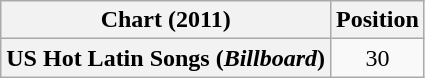<table class="wikitable plainrowheaders" style="text-align:center">
<tr>
<th scope="col">Chart (2011)</th>
<th scope="col">Position</th>
</tr>
<tr>
<th scope="row">US Hot Latin Songs (<em>Billboard</em>)</th>
<td>30</td>
</tr>
</table>
